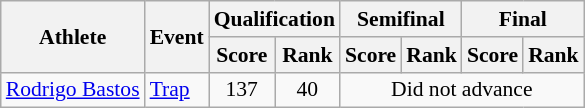<table class="wikitable" style="font-size:90%">
<tr>
<th rowspan="2">Athlete</th>
<th rowspan="2">Event</th>
<th colspan="2">Qualification</th>
<th colspan="2">Semifinal</th>
<th colspan="2">Final</th>
</tr>
<tr>
<th>Score</th>
<th>Rank</th>
<th>Score</th>
<th>Rank</th>
<th>Score</th>
<th>Rank</th>
</tr>
<tr>
<td rowspan=1><a href='#'>Rodrigo Bastos</a></td>
<td rowspan=2><a href='#'>Trap</a></td>
<td style="text-align:center;">137</td>
<td style="text-align:center;">40</td>
<td style="text-align:center;" colspan=4>Did not advance</td>
</tr>
</table>
